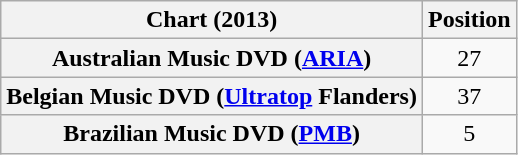<table class="wikitable sortable plainrowheaders" style="text-align:center">
<tr>
<th scope="col">Chart (2013)</th>
<th scope="col">Position</th>
</tr>
<tr>
<th scope="row">Australian Music DVD (<a href='#'>ARIA</a>)</th>
<td>27</td>
</tr>
<tr>
<th scope="row">Belgian Music DVD (<a href='#'>Ultratop</a> Flanders)</th>
<td>37</td>
</tr>
<tr>
<th scope="row">Brazilian Music DVD (<a href='#'>PMB</a>)</th>
<td>5</td>
</tr>
</table>
